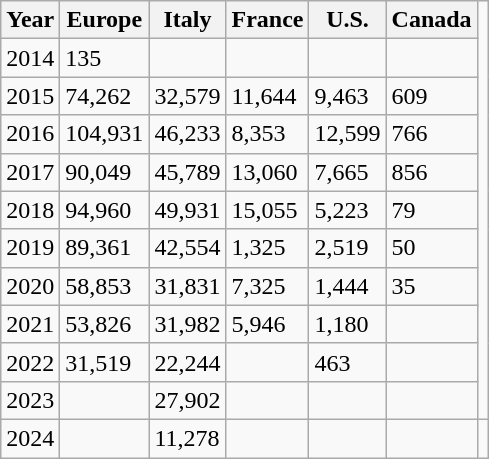<table class="wikitable">
<tr>
<th>Year</th>
<th>Europe</th>
<th>Italy</th>
<th>France</th>
<th>U.S.</th>
<th>Canada</th>
</tr>
<tr>
<td>2014</td>
<td>135</td>
<td></td>
<td></td>
<td></td>
<td></td>
</tr>
<tr>
<td>2015</td>
<td>74,262</td>
<td>32,579</td>
<td>11,644</td>
<td>9,463</td>
<td>609</td>
</tr>
<tr>
<td>2016</td>
<td>104,931</td>
<td>46,233</td>
<td>8,353</td>
<td>12,599</td>
<td>766</td>
</tr>
<tr>
<td>2017</td>
<td>90,049</td>
<td>45,789</td>
<td>13,060</td>
<td>7,665</td>
<td>856</td>
</tr>
<tr>
<td>2018</td>
<td>94,960</td>
<td>49,931</td>
<td>15,055</td>
<td>5,223</td>
<td>79</td>
</tr>
<tr>
<td>2019</td>
<td>89,361</td>
<td>42,554</td>
<td>1,325</td>
<td>2,519</td>
<td>50</td>
</tr>
<tr>
<td>2020</td>
<td>58,853</td>
<td>31,831</td>
<td>7,325</td>
<td>1,444</td>
<td>35</td>
</tr>
<tr>
<td>2021</td>
<td>53,826</td>
<td>31,982</td>
<td>5,946</td>
<td>1,180</td>
<td></td>
</tr>
<tr>
<td>2022</td>
<td>31,519</td>
<td>22,244</td>
<td></td>
<td>463</td>
<td></td>
</tr>
<tr>
<td>2023</td>
<td></td>
<td>27,902</td>
<td></td>
<td></td>
<td></td>
</tr>
<tr>
<td>2024</td>
<td></td>
<td>11,278</td>
<td></td>
<td></td>
<td></td>
<td></td>
</tr>
</table>
